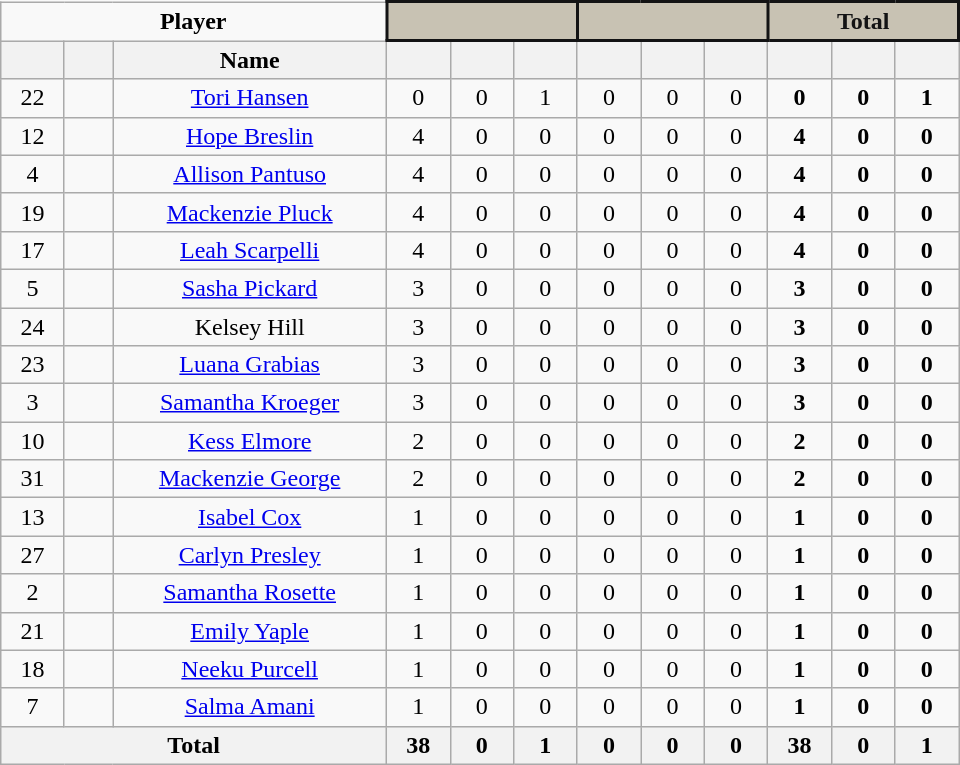<table class="wikitable sortable" style="text-align:center;">
<tr>
<td colspan="3"><strong>Player</strong></td>
<th colspan="3" style="background:#c8c2b3; color:#131314; border:2px solid #131314; width:75px;" scope="colgroup"></th>
<th colspan="3" style="background:#c8c2b3; color:#131314; border:2px solid #131314; width:75px;" scope="colgroup"></th>
<th colspan="3" style="background:#c8c2b3; color:#131314; border:2px solid #131314; width:75px;" scope="colgroup">Total</th>
</tr>
<tr>
<th style="width:35px;" scope="col"></th>
<th style="width:25px;" scope="col"></th>
<th style="width:175px;" scope="col">Name</th>
<th style="width:35px;" scope="col"></th>
<th style="width:35px;" scope="col"></th>
<th style="width:35px;" scope="col"></th>
<th style="width:35px;" scope="col"></th>
<th style="width:35px;" scope="col"></th>
<th style="width:35px;" scope="col"></th>
<th style="width:35px;" scope="col"></th>
<th style="width:35px;" scope="col"></th>
<th style="width:35px;" scope="col"></th>
</tr>
<tr>
<td>22</td>
<td></td>
<td><a href='#'>Tori Hansen</a></td>
<td>0</td>
<td>0</td>
<td>1</td>
<td>0</td>
<td>0</td>
<td>0</td>
<td><strong>0</strong></td>
<td><strong>0</strong></td>
<td><strong>1</strong></td>
</tr>
<tr>
<td>12</td>
<td></td>
<td><a href='#'>Hope Breslin</a></td>
<td>4</td>
<td>0</td>
<td>0</td>
<td>0</td>
<td>0</td>
<td>0</td>
<td><strong>4</strong></td>
<td><strong>0</strong></td>
<td><strong>0</strong></td>
</tr>
<tr>
<td>4</td>
<td></td>
<td><a href='#'>Allison Pantuso</a></td>
<td>4</td>
<td>0</td>
<td>0</td>
<td>0</td>
<td>0</td>
<td>0</td>
<td><strong>4</strong></td>
<td><strong>0</strong></td>
<td><strong>0</strong></td>
</tr>
<tr>
<td>19</td>
<td></td>
<td><a href='#'>Mackenzie Pluck</a></td>
<td>4</td>
<td>0</td>
<td>0</td>
<td>0</td>
<td>0</td>
<td>0</td>
<td><strong>4</strong></td>
<td><strong>0</strong></td>
<td><strong>0</strong></td>
</tr>
<tr>
<td>17</td>
<td></td>
<td><a href='#'>Leah Scarpelli</a></td>
<td>4</td>
<td>0</td>
<td>0</td>
<td>0</td>
<td>0</td>
<td>0</td>
<td><strong>4</strong></td>
<td><strong>0</strong></td>
<td><strong>0</strong></td>
</tr>
<tr>
<td>5</td>
<td></td>
<td><a href='#'>Sasha Pickard</a></td>
<td>3</td>
<td>0</td>
<td>0</td>
<td>0</td>
<td>0</td>
<td>0</td>
<td><strong>3</strong></td>
<td><strong>0</strong></td>
<td><strong>0</strong></td>
</tr>
<tr>
<td>24</td>
<td></td>
<td>Kelsey Hill</td>
<td>3</td>
<td>0</td>
<td>0</td>
<td>0</td>
<td>0</td>
<td>0</td>
<td><strong>3</strong></td>
<td><strong>0</strong></td>
<td><strong>0</strong></td>
</tr>
<tr>
<td>23</td>
<td></td>
<td><a href='#'>Luana Grabias</a></td>
<td>3</td>
<td>0</td>
<td>0</td>
<td>0</td>
<td>0</td>
<td>0</td>
<td><strong>3</strong></td>
<td><strong>0</strong></td>
<td><strong>0</strong></td>
</tr>
<tr>
<td>3</td>
<td></td>
<td><a href='#'>Samantha Kroeger</a></td>
<td>3</td>
<td>0</td>
<td>0</td>
<td>0</td>
<td>0</td>
<td>0</td>
<td><strong>3</strong></td>
<td><strong>0</strong></td>
<td><strong>0</strong></td>
</tr>
<tr>
<td>10</td>
<td></td>
<td><a href='#'>Kess Elmore</a></td>
<td>2</td>
<td>0</td>
<td>0</td>
<td>0</td>
<td>0</td>
<td>0</td>
<td><strong>2</strong></td>
<td><strong>0</strong></td>
<td><strong>0</strong></td>
</tr>
<tr>
<td>31</td>
<td></td>
<td><a href='#'>Mackenzie George</a></td>
<td>2</td>
<td>0</td>
<td>0</td>
<td>0</td>
<td>0</td>
<td>0</td>
<td><strong>2</strong></td>
<td><strong>0</strong></td>
<td><strong>0</strong></td>
</tr>
<tr>
<td>13</td>
<td></td>
<td><a href='#'>Isabel Cox</a></td>
<td>1</td>
<td>0</td>
<td>0</td>
<td>0</td>
<td>0</td>
<td>0</td>
<td><strong>1</strong></td>
<td><strong>0</strong></td>
<td><strong>0</strong></td>
</tr>
<tr>
<td>27</td>
<td></td>
<td><a href='#'>Carlyn Presley</a></td>
<td>1</td>
<td>0</td>
<td>0</td>
<td>0</td>
<td>0</td>
<td>0</td>
<td><strong>1</strong></td>
<td><strong>0</strong></td>
<td><strong>0</strong></td>
</tr>
<tr>
<td>2</td>
<td></td>
<td><a href='#'>Samantha Rosette</a></td>
<td>1</td>
<td>0</td>
<td>0</td>
<td>0</td>
<td>0</td>
<td>0</td>
<td><strong>1</strong></td>
<td><strong>0</strong></td>
<td><strong>0</strong></td>
</tr>
<tr>
<td>21</td>
<td></td>
<td><a href='#'>Emily Yaple</a></td>
<td>1</td>
<td>0</td>
<td>0</td>
<td>0</td>
<td>0</td>
<td>0</td>
<td><strong>1</strong></td>
<td><strong>0</strong></td>
<td><strong>0</strong></td>
</tr>
<tr>
<td>18</td>
<td></td>
<td><a href='#'>Neeku Purcell</a></td>
<td>1</td>
<td>0</td>
<td>0</td>
<td>0</td>
<td>0</td>
<td>0</td>
<td><strong>1</strong></td>
<td><strong>0</strong></td>
<td><strong>0</strong></td>
</tr>
<tr>
<td>7</td>
<td></td>
<td><a href='#'>Salma Amani</a></td>
<td>1</td>
<td>0</td>
<td>0</td>
<td>0</td>
<td>0</td>
<td>0</td>
<td><strong>1</strong></td>
<td><strong>0</strong></td>
<td><strong>0</strong></td>
</tr>
<tr>
<th colspan="3">Total</th>
<th>38</th>
<th>0</th>
<th>1</th>
<th>0</th>
<th>0</th>
<th>0</th>
<th>38</th>
<th>0</th>
<th>1</th>
</tr>
</table>
